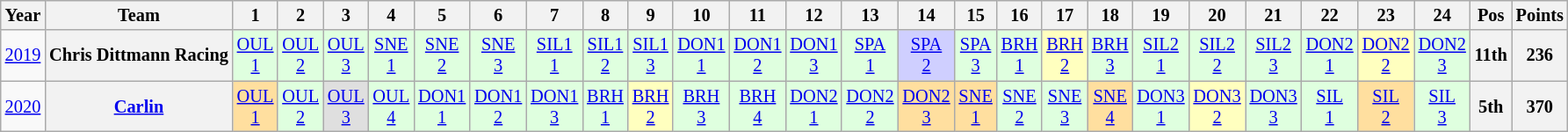<table class="wikitable" style="text-align:center; font-size:85%">
<tr>
<th>Year</th>
<th>Team</th>
<th>1</th>
<th>2</th>
<th>3</th>
<th>4</th>
<th>5</th>
<th>6</th>
<th>7</th>
<th>8</th>
<th>9</th>
<th>10</th>
<th>11</th>
<th>12</th>
<th>13</th>
<th>14</th>
<th>15</th>
<th>16</th>
<th>17</th>
<th>18</th>
<th>19</th>
<th>20</th>
<th>21</th>
<th>22</th>
<th>23</th>
<th>24</th>
<th>Pos</th>
<th>Points</th>
</tr>
<tr>
<td><a href='#'>2019</a></td>
<th nowrap>Chris Dittmann Racing</th>
<td style="background:#DFFFDF;"><a href='#'>OUL<br>1</a><br></td>
<td style="background:#DFFFDF;"><a href='#'>OUL<br>2</a><br></td>
<td style="background:#DFFFDF;"><a href='#'>OUL<br>3</a><br></td>
<td style="background:#DFFFDF;"><a href='#'>SNE<br>1</a><br></td>
<td style="background:#DFFFDF;"><a href='#'>SNE<br>2</a><br></td>
<td style="background:#DFFFDF;"><a href='#'>SNE<br>3</a><br></td>
<td style="background:#DFFFDF;"><a href='#'>SIL1<br>1</a><br></td>
<td style="background:#DFFFDF;"><a href='#'>SIL1<br>2</a><br></td>
<td style="background:#DFFFDF;"><a href='#'>SIL1<br>3</a><br></td>
<td style="background:#DFFFDF;"><a href='#'>DON1<br>1</a><br></td>
<td style="background:#DFFFDF;"><a href='#'>DON1<br>2</a><br></td>
<td style="background:#DFFFDF;"><a href='#'>DON1<br>3</a><br></td>
<td style="background:#DFFFDF;"><a href='#'>SPA<br>1</a><br></td>
<td style="background:#CFCFFF;"><a href='#'>SPA<br>2</a><br></td>
<td style="background:#DFFFDF;"><a href='#'>SPA<br>3</a><br></td>
<td style="background:#DFFFDF;"><a href='#'>BRH<br>1</a><br></td>
<td style="background:#FFFFBF;"><a href='#'>BRH<br>2</a><br></td>
<td style="background:#DFFFDF;"><a href='#'>BRH<br>3</a><br></td>
<td style="background:#DFFFDF;"><a href='#'>SIL2<br>1</a><br></td>
<td style="background:#DFFFDF;"><a href='#'>SIL2<br>2</a><br></td>
<td style="background:#DFFFDF;"><a href='#'>SIL2<br>3</a><br></td>
<td style="background:#DFFFDF;"><a href='#'>DON2<br>1</a><br></td>
<td style="background:#FFFFBF;"><a href='#'>DON2<br>2</a><br></td>
<td style="background:#DFFFDF;"><a href='#'>DON2<br>3</a><br></td>
<th>11th</th>
<th>236</th>
</tr>
<tr>
<td><a href='#'>2020</a></td>
<th nowrap><a href='#'>Carlin</a></th>
<td style="background:#FFDF9F;"><a href='#'>OUL<br>1</a><br></td>
<td style="background:#DFFFDF;"><a href='#'>OUL<br>2</a><br></td>
<td style="background:#DFDFDF;"><a href='#'>OUL<br>3</a><br></td>
<td style="background:#DFFFDF;"><a href='#'>OUL<br>4</a><br></td>
<td style="background:#DFFFDF;"><a href='#'>DON1<br>1</a><br></td>
<td style="background:#DFFFDF;"><a href='#'>DON1<br>2</a><br></td>
<td style="background:#DFFFDF;"><a href='#'>DON1<br>3</a><br></td>
<td style="background:#DFFFDF;"><a href='#'>BRH<br>1</a><br></td>
<td style="background:#FFFFBF;"><a href='#'>BRH<br>2</a><br></td>
<td style="background:#DFFFDF;"><a href='#'>BRH<br>3</a><br></td>
<td style="background:#DFFFDF;"><a href='#'>BRH<br>4</a><br></td>
<td style="background:#DFFFDF;"><a href='#'>DON2<br>1</a><br></td>
<td style="background:#DFFFDF;"><a href='#'>DON2<br>2</a><br></td>
<td style="background:#FFDF9F;"><a href='#'>DON2<br>3</a><br></td>
<td style="background:#FFDF9F;"><a href='#'>SNE<br>1</a><br></td>
<td style="background:#DFFFDF;"><a href='#'>SNE<br>2</a><br></td>
<td style="background:#DFFFDF;"><a href='#'>SNE<br>3</a><br></td>
<td style="background:#FFDF9F;"><a href='#'>SNE<br>4</a><br></td>
<td style="background:#DFFFDF;"><a href='#'>DON3<br>1</a><br></td>
<td style="background:#FFFFBF;"><a href='#'>DON3<br>2</a><br></td>
<td style="background:#DFFFDF;"><a href='#'>DON3<br>3</a><br></td>
<td style="background:#DFFFDF;"><a href='#'>SIL<br>1</a><br></td>
<td style="background:#FFDF9F;"><a href='#'>SIL<br>2</a><br></td>
<td style="background:#DFFFDF;"><a href='#'>SIL<br>3</a><br></td>
<th>5th</th>
<th>370</th>
</tr>
</table>
